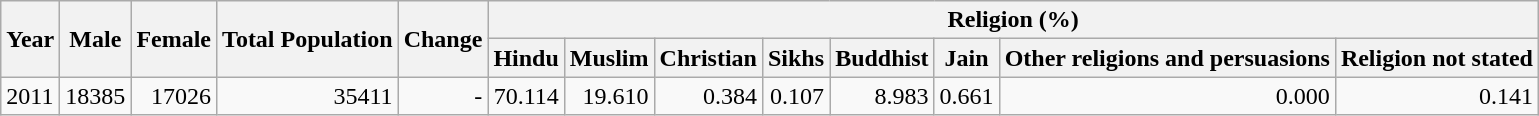<table class="wikitable">
<tr>
<th rowspan="2">Year</th>
<th rowspan="2">Male</th>
<th rowspan="2">Female</th>
<th rowspan="2">Total Population</th>
<th rowspan="2">Change</th>
<th colspan="8">Religion (%)</th>
</tr>
<tr>
<th>Hindu</th>
<th>Muslim</th>
<th>Christian</th>
<th>Sikhs</th>
<th>Buddhist</th>
<th>Jain</th>
<th>Other religions and persuasions</th>
<th>Religion not stated</th>
</tr>
<tr>
<td>2011</td>
<td style="text-align:right;">18385</td>
<td style="text-align:right;">17026</td>
<td style="text-align:right;">35411</td>
<td style="text-align:right;">-</td>
<td style="text-align:right;">70.114</td>
<td style="text-align:right;">19.610</td>
<td style="text-align:right;">0.384</td>
<td style="text-align:right;">0.107</td>
<td style="text-align:right;">8.983</td>
<td style="text-align:right;">0.661</td>
<td style="text-align:right;">0.000</td>
<td style="text-align:right;">0.141</td>
</tr>
</table>
